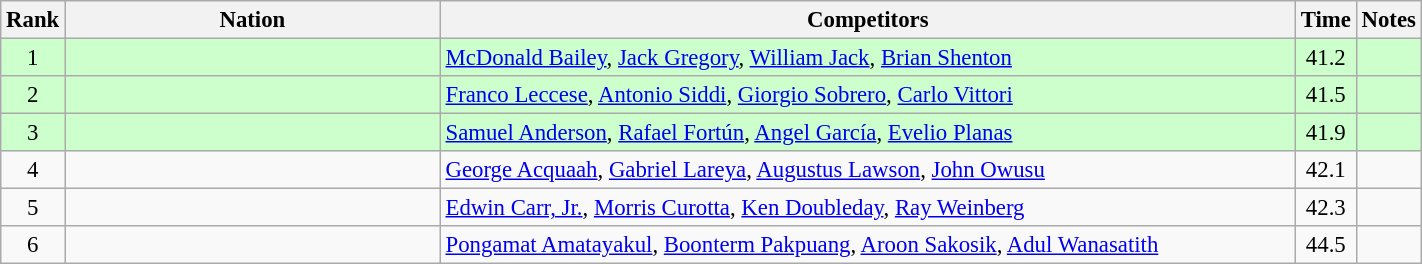<table class="wikitable sortable" width=75% style="text-align:center; font-size:95%">
<tr>
<th width=15>Rank</th>
<th width=300>Nation</th>
<th width=700>Competitors</th>
<th width=15>Time</th>
<th width=15>Notes</th>
</tr>
<tr bgcolor=ccffcc>
<td>1</td>
<td align=left></td>
<td align=left><a href='#'>McDonald Bailey</a>, <a href='#'>Jack Gregory</a>, <a href='#'>William Jack</a>, <a href='#'>Brian Shenton</a></td>
<td>41.2</td>
<td></td>
</tr>
<tr bgcolor=ccffcc>
<td>2</td>
<td align=left></td>
<td align=left><a href='#'>Franco Leccese</a>, <a href='#'>Antonio Siddi</a>, <a href='#'>Giorgio Sobrero</a>, <a href='#'>Carlo Vittori</a></td>
<td>41.5</td>
<td></td>
</tr>
<tr bgcolor=ccffcc>
<td>3</td>
<td align=left></td>
<td align=left><a href='#'>Samuel Anderson</a>, <a href='#'>Rafael Fortún</a>, <a href='#'>Angel García</a>, <a href='#'>Evelio Planas</a></td>
<td>41.9</td>
<td></td>
</tr>
<tr>
<td>4</td>
<td align=left></td>
<td align=left><a href='#'>George Acquaah</a>, <a href='#'>Gabriel Lareya</a>, <a href='#'>Augustus Lawson</a>, <a href='#'>John Owusu</a></td>
<td>42.1</td>
<td></td>
</tr>
<tr>
<td>5</td>
<td align=left></td>
<td align=left><a href='#'>Edwin Carr, Jr.</a>, <a href='#'>Morris Curotta</a>, <a href='#'>Ken Doubleday</a>, <a href='#'>Ray Weinberg</a></td>
<td>42.3</td>
<td></td>
</tr>
<tr>
<td>6</td>
<td align=left></td>
<td align=left><a href='#'>Pongamat Amatayakul</a>, <a href='#'>Boonterm Pakpuang</a>, <a href='#'>Aroon Sakosik</a>, <a href='#'>Adul Wanasatith</a></td>
<td>44.5</td>
<td></td>
</tr>
</table>
